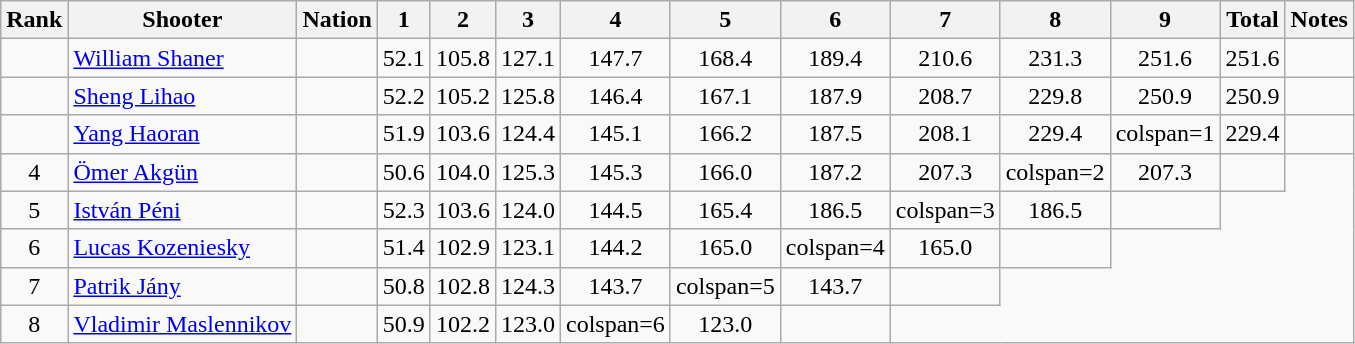<table class="wikitable sortable" style="text-align:center">
<tr>
<th>Rank</th>
<th>Shooter</th>
<th>Nation</th>
<th class="sortable">1</th>
<th class="sortable">2</th>
<th class="sortable">3</th>
<th class="sortable">4</th>
<th class="sortable">5</th>
<th class="sortable">6</th>
<th class="sortable">7</th>
<th class="sortable">8</th>
<th class="sortable">9</th>
<th>Total</th>
<th class="unsortable">Notes</th>
</tr>
<tr>
<td></td>
<td align=left><a href='#'>William Shaner</a></td>
<td align=left></td>
<td>52.1</td>
<td>105.8</td>
<td>127.1</td>
<td>147.7</td>
<td>168.4</td>
<td>189.4</td>
<td>210.6</td>
<td>231.3</td>
<td>251.6</td>
<td>251.6</td>
<td></td>
</tr>
<tr>
<td></td>
<td align=left><a href='#'>Sheng Lihao</a></td>
<td align=left></td>
<td>52.2</td>
<td>105.2</td>
<td>125.8</td>
<td>146.4</td>
<td>167.1</td>
<td>187.9</td>
<td>208.7</td>
<td>229.8</td>
<td>250.9</td>
<td>250.9</td>
<td></td>
</tr>
<tr>
<td></td>
<td align=left><a href='#'>Yang Haoran</a></td>
<td align=left></td>
<td>51.9</td>
<td>103.6</td>
<td>124.4</td>
<td>145.1</td>
<td>166.2</td>
<td>187.5</td>
<td>208.1</td>
<td>229.4</td>
<td>colspan=1 </td>
<td>229.4</td>
<td></td>
</tr>
<tr>
<td>4</td>
<td align=left><a href='#'>Ömer Akgün</a></td>
<td align=left></td>
<td>50.6</td>
<td>104.0</td>
<td>125.3</td>
<td>145.3</td>
<td>166.0</td>
<td>187.2</td>
<td>207.3</td>
<td>colspan=2 </td>
<td>207.3</td>
<td></td>
</tr>
<tr>
<td>5</td>
<td align=left><a href='#'>István Péni</a></td>
<td align=left></td>
<td>52.3</td>
<td>103.6</td>
<td>124.0</td>
<td>144.5</td>
<td>165.4</td>
<td>186.5</td>
<td>colspan=3 </td>
<td>186.5</td>
<td></td>
</tr>
<tr>
<td>6</td>
<td align=left><a href='#'>Lucas Kozeniesky</a></td>
<td align=left></td>
<td>51.4</td>
<td>102.9</td>
<td>123.1</td>
<td>144.2</td>
<td>165.0</td>
<td>colspan=4 </td>
<td>165.0</td>
<td></td>
</tr>
<tr>
<td>7</td>
<td align=left><a href='#'>Patrik Jány</a></td>
<td align=left></td>
<td>50.8</td>
<td>102.8</td>
<td>124.3</td>
<td>143.7</td>
<td>colspan=5 </td>
<td>143.7</td>
<td></td>
</tr>
<tr>
<td>8</td>
<td align=left><a href='#'>Vladimir Maslennikov</a></td>
<td align=left></td>
<td>50.9</td>
<td>102.2</td>
<td>123.0</td>
<td>colspan=6 </td>
<td>123.0</td>
<td></td>
</tr>
</table>
